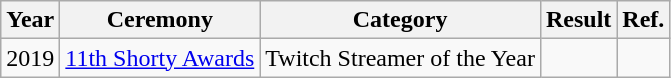<table class="wikitable sortable">
<tr>
<th>Year</th>
<th>Ceremony</th>
<th>Category</th>
<th>Result</th>
<th>Ref.</th>
</tr>
<tr>
<td rowspan="1">2019</td>
<td><a href='#'>11th Shorty Awards</a></td>
<td>Twitch Streamer of the Year</td>
<td></td>
<td></td>
</tr>
</table>
